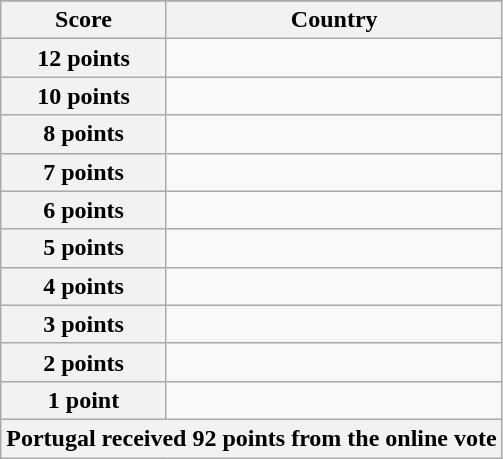<table class="wikitable">
<tr>
</tr>
<tr>
<th scope="col" width="33%">Score</th>
<th scope="col">Country</th>
</tr>
<tr>
<th scope="row">12 points</th>
<td></td>
</tr>
<tr>
<th scope="row">10 points</th>
<td></td>
</tr>
<tr>
<th scope="row">8 points</th>
<td></td>
</tr>
<tr>
<th scope="row">7 points</th>
<td></td>
</tr>
<tr>
<th scope="row">6 points</th>
<td></td>
</tr>
<tr>
<th scope="row">5 points</th>
<td></td>
</tr>
<tr>
<th scope="row">4 points</th>
<td></td>
</tr>
<tr>
<th scope="row">3 points</th>
<td></td>
</tr>
<tr>
<th scope="row">2 points</th>
<td></td>
</tr>
<tr>
<th scope="row">1 point</th>
<td></td>
</tr>
<tr>
<th colspan="2">Portugal received 92 points from the online vote</th>
</tr>
</table>
